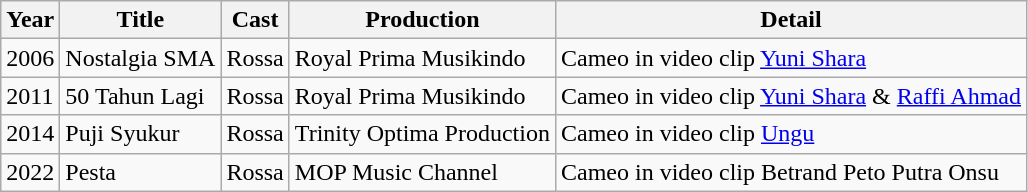<table class="wikitable">
<tr>
<th>Year</th>
<th>Title</th>
<th>Cast</th>
<th>Production</th>
<th>Detail</th>
</tr>
<tr>
<td>2006</td>
<td>Nostalgia SMA</td>
<td>Rossa</td>
<td>Royal Prima Musikindo</td>
<td>Cameo in video clip <a href='#'>Yuni Shara</a></td>
</tr>
<tr>
<td>2011</td>
<td>50 Tahun Lagi</td>
<td>Rossa</td>
<td>Royal Prima Musikindo</td>
<td>Cameo in video clip <a href='#'>Yuni Shara</a> & <a href='#'>Raffi Ahmad</a></td>
</tr>
<tr>
<td>2014</td>
<td>Puji Syukur</td>
<td>Rossa</td>
<td>Trinity Optima Production</td>
<td>Cameo in video clip <a href='#'>Ungu</a></td>
</tr>
<tr>
<td>2022</td>
<td>Pesta</td>
<td>Rossa</td>
<td>MOP Music Channel</td>
<td>Cameo in video clip Betrand Peto Putra Onsu</td>
</tr>
</table>
